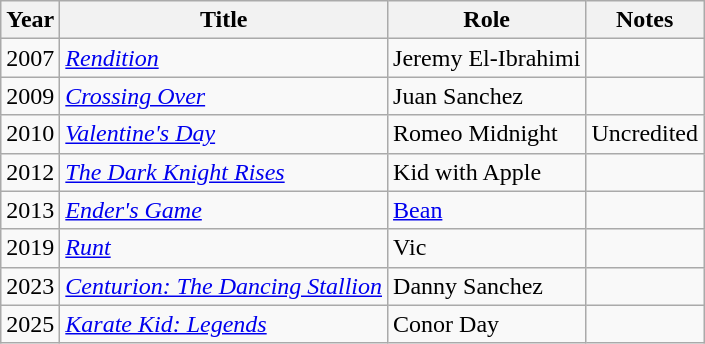<table class="wikitable sortable">
<tr>
<th>Year</th>
<th>Title</th>
<th>Role</th>
<th class="unsortable">Notes</th>
</tr>
<tr>
<td>2007</td>
<td><em><a href='#'>Rendition</a></em></td>
<td>Jeremy El-Ibrahimi</td>
<td></td>
</tr>
<tr>
<td>2009</td>
<td><em><a href='#'>Crossing Over</a></em></td>
<td>Juan Sanchez</td>
<td></td>
</tr>
<tr>
<td>2010</td>
<td><em><a href='#'>Valentine's Day</a></em></td>
<td>Romeo Midnight</td>
<td>Uncredited</td>
</tr>
<tr>
<td>2012</td>
<td><em><a href='#'>The Dark Knight Rises</a></em></td>
<td>Kid with Apple</td>
<td></td>
</tr>
<tr>
<td>2013</td>
<td><em><a href='#'>Ender's Game</a></em></td>
<td><a href='#'>Bean</a></td>
<td></td>
</tr>
<tr>
<td>2019</td>
<td><em><a href='#'>Runt</a></em></td>
<td>Vic</td>
<td></td>
</tr>
<tr>
<td>2023</td>
<td><em><a href='#'>Centurion: The Dancing Stallion</a></em></td>
<td>Danny Sanchez</td>
<td></td>
</tr>
<tr>
<td>2025</td>
<td><em><a href='#'>Karate Kid: Legends</a></em></td>
<td>Conor Day</td>
<td></td>
</tr>
</table>
